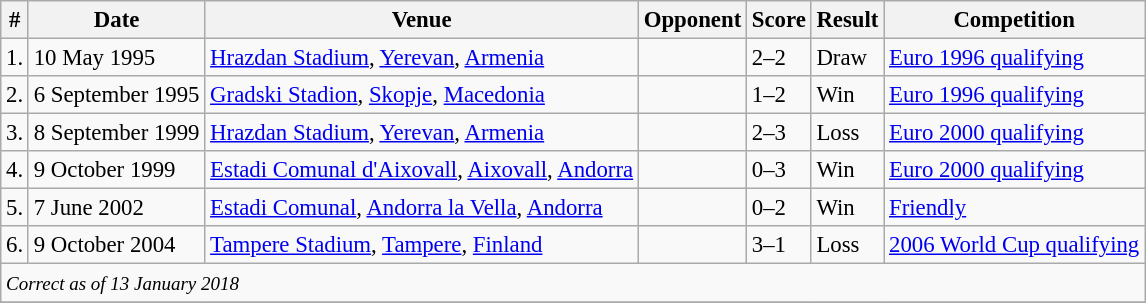<table class="wikitable" style="font-size:95%;">
<tr>
<th>#</th>
<th>Date</th>
<th>Venue</th>
<th>Opponent</th>
<th>Score</th>
<th>Result</th>
<th>Competition</th>
</tr>
<tr>
<td>1.</td>
<td>10 May 1995</td>
<td><a href='#'>Hrazdan Stadium</a>, <a href='#'>Yerevan</a>, <a href='#'>Armenia</a></td>
<td></td>
<td>2–2</td>
<td>Draw</td>
<td><a href='#'>Euro 1996 qualifying</a></td>
</tr>
<tr>
<td>2.</td>
<td>6 September 1995</td>
<td><a href='#'>Gradski Stadion</a>, <a href='#'>Skopje</a>, <a href='#'>Macedonia</a></td>
<td></td>
<td>1–2</td>
<td>Win</td>
<td><a href='#'>Euro 1996 qualifying</a></td>
</tr>
<tr>
<td>3.</td>
<td>8 September 1999</td>
<td><a href='#'>Hrazdan Stadium</a>, <a href='#'>Yerevan</a>, <a href='#'>Armenia</a></td>
<td></td>
<td>2–3</td>
<td>Loss</td>
<td><a href='#'>Euro 2000 qualifying</a></td>
</tr>
<tr>
<td>4.</td>
<td>9 October 1999</td>
<td><a href='#'>Estadi Comunal d'Aixovall</a>, <a href='#'>Aixovall</a>, <a href='#'>Andorra</a></td>
<td></td>
<td>0–3</td>
<td>Win</td>
<td><a href='#'>Euro 2000 qualifying</a></td>
</tr>
<tr>
<td>5.</td>
<td>7 June 2002</td>
<td><a href='#'>Estadi Comunal</a>, <a href='#'>Andorra la Vella</a>, <a href='#'>Andorra</a></td>
<td></td>
<td>0–2</td>
<td>Win</td>
<td><a href='#'>Friendly</a></td>
</tr>
<tr>
<td>6.</td>
<td>9 October 2004</td>
<td><a href='#'>Tampere Stadium</a>, <a href='#'>Tampere</a>, <a href='#'>Finland</a></td>
<td></td>
<td>3–1</td>
<td>Loss</td>
<td><a href='#'>2006 World Cup qualifying</a></td>
</tr>
<tr>
<td colspan="12"><small><em>Correct as of 13 January 2018</em></small></td>
</tr>
<tr>
</tr>
</table>
